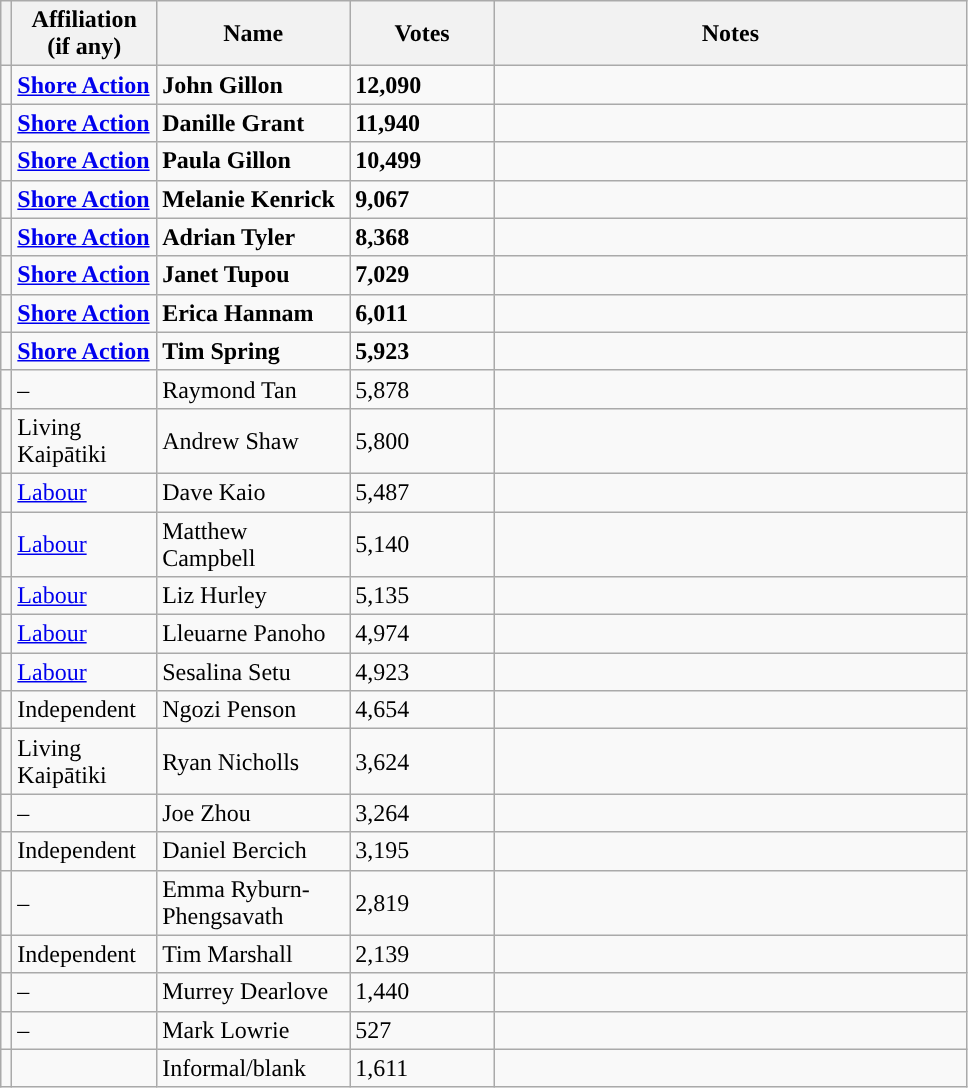<table class="wikitable" style="width:51%;">
<tr>
<th style="width:1%;"></th>
<th style="width:15%;">Affiliation (if any)</th>
<th style="width:20%;">Name</th>
<th style="width:15%;">Votes</th>
<th>Notes</th>
</tr>
<tr>
<td bgcolor=></td>
<td><strong><a href='#'>Shore Action</a></strong></td>
<td><strong>John Gillon</strong></td>
<td><strong>12,090</strong></td>
<td></td>
</tr>
<tr>
<td bgcolor=></td>
<td><strong><a href='#'>Shore Action</a></strong></td>
<td><strong>Danille Grant</strong></td>
<td><strong>11,940</strong></td>
<td></td>
</tr>
<tr>
<td bgcolor=></td>
<td><strong><a href='#'>Shore Action</a></strong></td>
<td><strong>Paula Gillon</strong></td>
<td><strong>10,499</strong></td>
<td></td>
</tr>
<tr>
<td bgcolor=></td>
<td><strong><a href='#'>Shore Action</a></strong></td>
<td><strong>Melanie Kenrick</strong></td>
<td><strong>9,067</strong></td>
<td></td>
</tr>
<tr>
<td bgcolor=></td>
<td><strong><a href='#'>Shore Action</a></strong></td>
<td><strong>Adrian Tyler</strong></td>
<td><strong>8,368</strong></td>
<td></td>
</tr>
<tr>
<td bgcolor=></td>
<td><strong><a href='#'>Shore Action</a></strong></td>
<td><strong>Janet Tupou</strong></td>
<td><strong>7,029</strong></td>
<td></td>
</tr>
<tr>
<td bgcolor=></td>
<td><strong><a href='#'>Shore Action</a></strong></td>
<td><strong>Erica Hannam</strong></td>
<td><strong>6,011</strong></td>
<td></td>
</tr>
<tr>
<td bgcolor=></td>
<td><strong><a href='#'>Shore Action</a></strong></td>
<td><strong>Tim Spring </strong></td>
<td><strong>5,923</strong></td>
<td></td>
</tr>
<tr>
<td></td>
<td>–</td>
<td>Raymond Tan</td>
<td>5,878</td>
<td></td>
</tr>
<tr>
<td></td>
<td>Living Kaipātiki</td>
<td>Andrew Shaw</td>
<td>5,800</td>
<td></td>
</tr>
<tr>
<td bgcolor=></td>
<td><a href='#'>Labour</a></td>
<td>Dave Kaio</td>
<td>5,487</td>
<td></td>
</tr>
<tr>
<td></td>
<td><a href='#'>Labour</a></td>
<td>Matthew Campbell</td>
<td>5,140</td>
<td></td>
</tr>
<tr>
<td></td>
<td><a href='#'>Labour</a></td>
<td>Liz Hurley</td>
<td>5,135</td>
<td></td>
</tr>
<tr>
<td></td>
<td><a href='#'>Labour</a></td>
<td>Lleuarne Panoho</td>
<td>4,974</td>
<td></td>
</tr>
<tr>
<td></td>
<td><a href='#'>Labour</a></td>
<td>Sesalina Setu</td>
<td>4,923</td>
<td></td>
</tr>
<tr>
<td bgcolor=></td>
<td>Independent</td>
<td>Ngozi Penson</td>
<td>4,654</td>
<td></td>
</tr>
<tr>
<td bgcolor=></td>
<td>Living Kaipātiki</td>
<td>Ryan Nicholls</td>
<td>3,624</td>
<td></td>
</tr>
<tr>
<td bgcolor=></td>
<td>–</td>
<td>Joe Zhou</td>
<td>3,264</td>
<td></td>
</tr>
<tr>
<td bgcolor=></td>
<td>Independent</td>
<td>Daniel Bercich</td>
<td>3,195</td>
<td></td>
</tr>
<tr>
<td bgcolor=></td>
<td>–</td>
<td>Emma Ryburn-Phengsavath</td>
<td>2,819</td>
<td></td>
</tr>
<tr>
<td bgcolor=></td>
<td>Independent</td>
<td>Tim Marshall</td>
<td>2,139</td>
<td></td>
</tr>
<tr>
<td bgcolor=></td>
<td>–</td>
<td>Murrey Dearlove</td>
<td>1,440</td>
<td></td>
</tr>
<tr>
<td bgcolor=></td>
<td>–</td>
<td>Mark Lowrie</td>
<td>527</td>
<td></td>
</tr>
<tr>
<td></td>
<td></td>
<td>Informal/blank</td>
<td>1,611</td>
<td></td>
</tr>
</table>
